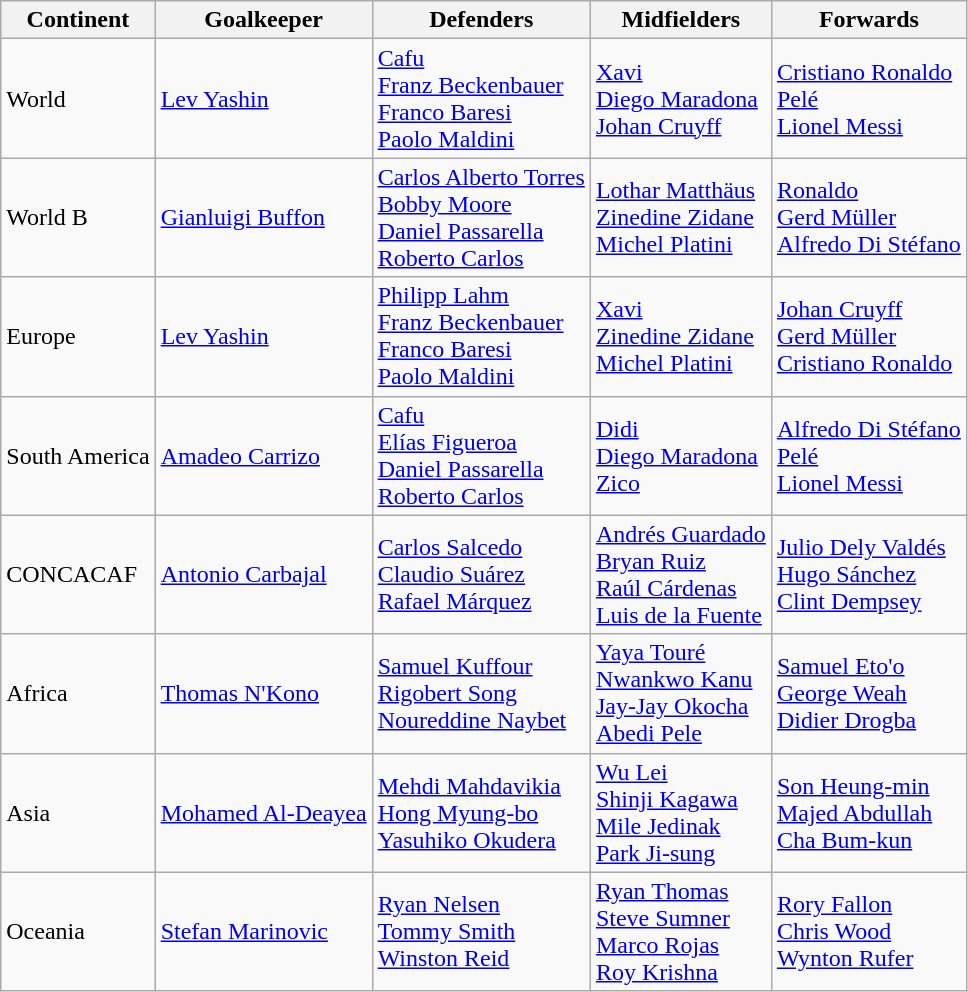<table class="wikitable">
<tr>
<th>Continent</th>
<th>Goalkeeper</th>
<th>Defenders</th>
<th>Midfielders</th>
<th>Forwards</th>
</tr>
<tr>
<td>World</td>
<td> <a href='#'>Lev Yashin</a></td>
<td> <a href='#'>Cafu</a><br> <a href='#'>Franz Beckenbauer</a><br> <a href='#'>Franco Baresi</a><br> <a href='#'>Paolo Maldini</a></td>
<td> <a href='#'>Xavi</a><br> <a href='#'>Diego Maradona</a><br> <a href='#'>Johan Cruyff</a></td>
<td> <a href='#'>Cristiano Ronaldo</a><br> <a href='#'>Pelé</a><br> <a href='#'>Lionel Messi</a></td>
</tr>
<tr>
<td>World B</td>
<td> <a href='#'>Gianluigi Buffon</a></td>
<td> <a href='#'>Carlos Alberto Torres</a><br> <a href='#'>Bobby Moore</a><br> <a href='#'>Daniel Passarella</a><br> <a href='#'>Roberto Carlos</a></td>
<td> <a href='#'>Lothar Matthäus</a><br> <a href='#'>Zinedine Zidane</a><br> <a href='#'>Michel Platini</a></td>
<td> <a href='#'>Ronaldo</a><br> <a href='#'>Gerd Müller</a><br> <a href='#'>Alfredo Di Stéfano</a></td>
</tr>
<tr>
<td>Europe</td>
<td> <a href='#'>Lev Yashin</a></td>
<td> <a href='#'>Philipp Lahm</a><br> <a href='#'>Franz Beckenbauer</a><br> <a href='#'>Franco Baresi</a><br> <a href='#'>Paolo Maldini</a></td>
<td> <a href='#'>Xavi</a><br> <a href='#'>Zinedine Zidane</a><br> <a href='#'>Michel Platini</a></td>
<td> <a href='#'>Johan Cruyff</a><br> <a href='#'>Gerd Müller</a><br> <a href='#'>Cristiano Ronaldo</a></td>
</tr>
<tr>
<td>South America</td>
<td> <a href='#'>Amadeo Carrizo</a></td>
<td> <a href='#'>Cafu</a><br> <a href='#'>Elías Figueroa</a><br> <a href='#'>Daniel Passarella</a><br> <a href='#'>Roberto Carlos</a></td>
<td> <a href='#'>Didi</a><br> <a href='#'>Diego Maradona</a><br> <a href='#'>Zico</a></td>
<td> <a href='#'>Alfredo Di Stéfano</a><br> <a href='#'>Pelé</a><br> <a href='#'>Lionel Messi</a></td>
</tr>
<tr>
<td>CONCACAF</td>
<td> <a href='#'>Antonio Carbajal</a></td>
<td> <a href='#'>Carlos Salcedo</a><br> <a href='#'>Claudio Suárez</a><br> <a href='#'>Rafael Márquez</a></td>
<td> <a href='#'>Andrés Guardado</a><br> <a href='#'>Bryan Ruiz</a><br> <a href='#'>Raúl Cárdenas</a><br> <a href='#'>Luis de la Fuente</a></td>
<td> <a href='#'>Julio Dely Valdés</a><br> <a href='#'>Hugo Sánchez</a><br> <a href='#'>Clint Dempsey</a></td>
</tr>
<tr>
<td>Africa</td>
<td> <a href='#'>Thomas N'Kono</a></td>
<td> <a href='#'>Samuel Kuffour</a><br> <a href='#'>Rigobert Song</a><br> <a href='#'>Noureddine Naybet</a></td>
<td> <a href='#'>Yaya Touré</a><br> <a href='#'>Nwankwo Kanu</a><br> <a href='#'>Jay-Jay Okocha</a><br> <a href='#'>Abedi Pele</a></td>
<td> <a href='#'>Samuel Eto'o</a><br> <a href='#'>George Weah</a><br> <a href='#'>Didier Drogba</a></td>
</tr>
<tr>
<td>Asia</td>
<td> <a href='#'>Mohamed Al-Deayea</a></td>
<td> <a href='#'>Mehdi Mahdavikia</a><br> <a href='#'>Hong Myung-bo</a><br> <a href='#'>Yasuhiko Okudera</a></td>
<td> <a href='#'>Wu Lei</a><br> <a href='#'>Shinji Kagawa</a><br> <a href='#'>Mile Jedinak</a><br> <a href='#'>Park Ji-sung</a></td>
<td> <a href='#'>Son Heung-min</a><br> <a href='#'>Majed Abdullah</a><br> <a href='#'>Cha Bum-kun</a></td>
</tr>
<tr>
<td>Oceania</td>
<td> <a href='#'>Stefan Marinovic</a></td>
<td> <a href='#'>Ryan Nelsen</a><br> <a href='#'>Tommy Smith</a><br> <a href='#'>Winston Reid</a></td>
<td> <a href='#'>Ryan Thomas</a><br> <a href='#'>Steve Sumner</a><br> <a href='#'>Marco Rojas</a><br> <a href='#'>Roy Krishna</a></td>
<td> <a href='#'>Rory Fallon</a><br> <a href='#'>Chris Wood</a><br> <a href='#'>Wynton Rufer</a></td>
</tr>
</table>
